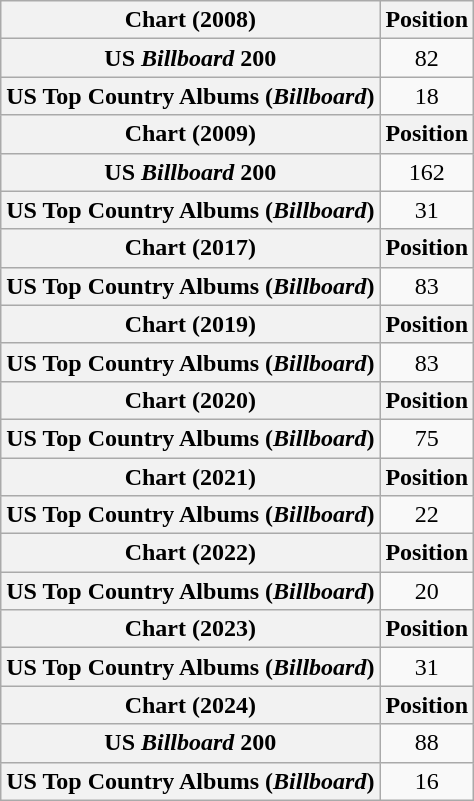<table class="wikitable plainrowheaders" style="text-align:center">
<tr>
<th scope="col">Chart (2008)</th>
<th scope="col">Position</th>
</tr>
<tr>
<th scope="row">US <em>Billboard</em> 200</th>
<td>82</td>
</tr>
<tr>
<th scope="row">US Top Country Albums (<em>Billboard</em>)</th>
<td>18</td>
</tr>
<tr>
<th scope="col">Chart (2009)</th>
<th scope="col">Position</th>
</tr>
<tr>
<th scope="row">US <em>Billboard</em> 200</th>
<td>162</td>
</tr>
<tr>
<th scope="row">US Top Country Albums (<em>Billboard</em>)</th>
<td>31</td>
</tr>
<tr>
<th scope="col">Chart (2017)</th>
<th scope="col">Position</th>
</tr>
<tr>
<th scope="row">US Top Country Albums (<em>Billboard</em>)</th>
<td>83</td>
</tr>
<tr>
<th scope="col">Chart (2019)</th>
<th scope="col">Position</th>
</tr>
<tr>
<th scope="row">US Top Country Albums (<em>Billboard</em>)</th>
<td>83</td>
</tr>
<tr>
<th scope="col">Chart (2020)</th>
<th scope="col">Position</th>
</tr>
<tr>
<th scope="row">US Top Country Albums (<em>Billboard</em>)</th>
<td>75</td>
</tr>
<tr>
<th scope="col">Chart (2021)</th>
<th scope="col">Position</th>
</tr>
<tr>
<th scope="row">US Top Country Albums (<em>Billboard</em>)</th>
<td>22</td>
</tr>
<tr>
<th scope="col">Chart (2022)</th>
<th scope="col">Position</th>
</tr>
<tr>
<th scope="row">US Top Country Albums (<em>Billboard</em>)</th>
<td>20</td>
</tr>
<tr>
<th scope="col">Chart (2023)</th>
<th scope="col">Position</th>
</tr>
<tr>
<th scope="row">US Top Country Albums (<em>Billboard</em>)</th>
<td>31</td>
</tr>
<tr>
<th scope="col">Chart (2024)</th>
<th scope="col">Position</th>
</tr>
<tr>
<th scope="row">US <em>Billboard</em> 200</th>
<td>88</td>
</tr>
<tr>
<th scope="row">US Top Country Albums (<em>Billboard</em>)</th>
<td>16</td>
</tr>
</table>
